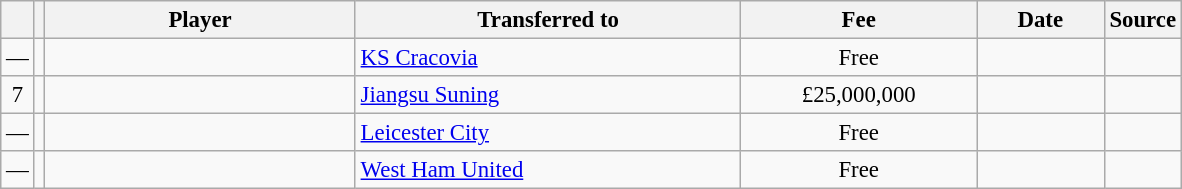<table class="wikitable plainrowheaders sortable" style="font-size:95%">
<tr>
<th></th>
<th></th>
<th scope="col" style="width:200px;">Player</th>
<th scope="col" style="width:250px;">Transferred to</th>
<th scope="col" style="width:150px;">Fee</th>
<th scope="col" style="width:78px;">Date</th>
<th>Source</th>
</tr>
<tr>
<td align=center>—</td>
<td align=center></td>
<td></td>
<td> <a href='#'>KS Cracovia</a></td>
<td align=center>Free</td>
<td align=center></td>
<td align=center></td>
</tr>
<tr>
<td align=center>7</td>
<td align=center></td>
<td></td>
<td> <a href='#'>Jiangsu Suning</a></td>
<td align=center>£25,000,000</td>
<td align=center></td>
<td align=center></td>
</tr>
<tr>
<td align=center>—</td>
<td align=center></td>
<td></td>
<td> <a href='#'>Leicester City</a></td>
<td align=center>Free</td>
<td align=center></td>
<td align=center></td>
</tr>
<tr>
<td align=center>—</td>
<td align=center></td>
<td></td>
<td> <a href='#'>West Ham United</a></td>
<td align=center>Free</td>
<td align=center></td>
<td align=center></td>
</tr>
</table>
